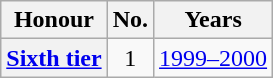<table class="wikitable plainrowheaders">
<tr>
<th scope=col>Honour</th>
<th scope=col>No.</th>
<th scope=col>Years</th>
</tr>
<tr>
<th scope=row><a href='#'>Sixth tier</a></th>
<td align=center>1</td>
<td><a href='#'>1999–2000</a></td>
</tr>
</table>
